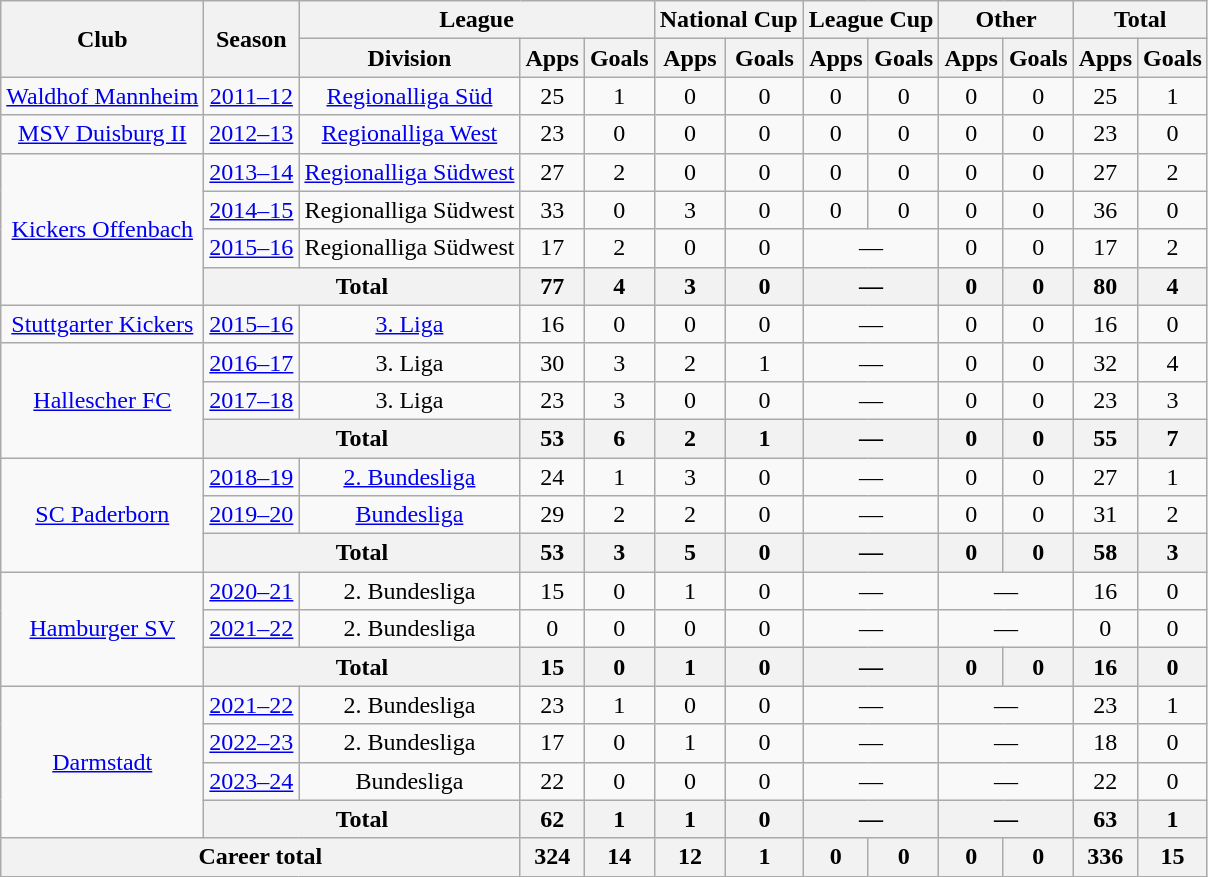<table class="wikitable" style="text-align: center">
<tr>
<th rowspan="2">Club</th>
<th rowspan="2">Season</th>
<th colspan="3">League</th>
<th colspan="2">National Cup</th>
<th colspan="2">League Cup</th>
<th colspan="2">Other</th>
<th colspan="2">Total</th>
</tr>
<tr>
<th>Division</th>
<th>Apps</th>
<th>Goals</th>
<th>Apps</th>
<th>Goals</th>
<th>Apps</th>
<th>Goals</th>
<th>Apps</th>
<th>Goals</th>
<th>Apps</th>
<th>Goals</th>
</tr>
<tr>
<td><a href='#'>Waldhof Mannheim</a></td>
<td><a href='#'>2011–12</a></td>
<td><a href='#'>Regionalliga Süd</a></td>
<td>25</td>
<td>1</td>
<td>0</td>
<td>0</td>
<td>0</td>
<td>0</td>
<td>0</td>
<td>0</td>
<td>25</td>
<td>1</td>
</tr>
<tr>
<td><a href='#'>MSV Duisburg II</a></td>
<td><a href='#'>2012–13</a></td>
<td><a href='#'>Regionalliga West</a></td>
<td>23</td>
<td>0</td>
<td>0</td>
<td>0</td>
<td>0</td>
<td>0</td>
<td>0</td>
<td>0</td>
<td>23</td>
<td>0</td>
</tr>
<tr>
<td rowspan="4"><a href='#'>Kickers Offenbach</a></td>
<td><a href='#'>2013–14</a></td>
<td><a href='#'>Regionalliga Südwest</a></td>
<td>27</td>
<td>2</td>
<td>0</td>
<td>0</td>
<td>0</td>
<td>0</td>
<td>0</td>
<td>0</td>
<td>27</td>
<td>2</td>
</tr>
<tr>
<td><a href='#'>2014–15</a></td>
<td>Regionalliga Südwest</td>
<td>33</td>
<td>0</td>
<td>3</td>
<td>0</td>
<td>0</td>
<td>0</td>
<td>0</td>
<td>0</td>
<td>36</td>
<td>0</td>
</tr>
<tr>
<td><a href='#'>2015–16</a></td>
<td>Regionalliga Südwest</td>
<td>17</td>
<td>2</td>
<td>0</td>
<td>0</td>
<td colspan="2">—</td>
<td>0</td>
<td>0</td>
<td>17</td>
<td>2</td>
</tr>
<tr>
<th colspan="2">Total</th>
<th>77</th>
<th>4</th>
<th>3</th>
<th>0</th>
<th colspan="2">—</th>
<th>0</th>
<th>0</th>
<th>80</th>
<th>4</th>
</tr>
<tr>
<td><a href='#'>Stuttgarter Kickers</a></td>
<td><a href='#'>2015–16</a></td>
<td><a href='#'>3. Liga</a></td>
<td>16</td>
<td>0</td>
<td>0</td>
<td>0</td>
<td colspan="2">—</td>
<td>0</td>
<td>0</td>
<td>16</td>
<td>0</td>
</tr>
<tr>
<td rowspan="3"><a href='#'>Hallescher FC</a></td>
<td><a href='#'>2016–17</a></td>
<td>3. Liga</td>
<td>30</td>
<td>3</td>
<td>2</td>
<td>1</td>
<td colspan="2">—</td>
<td>0</td>
<td>0</td>
<td>32</td>
<td>4</td>
</tr>
<tr>
<td><a href='#'>2017–18</a></td>
<td>3. Liga</td>
<td>23</td>
<td>3</td>
<td>0</td>
<td>0</td>
<td colspan="2">—</td>
<td>0</td>
<td>0</td>
<td>23</td>
<td>3</td>
</tr>
<tr>
<th colspan="2">Total</th>
<th>53</th>
<th>6</th>
<th>2</th>
<th>1</th>
<th colspan="2">—</th>
<th>0</th>
<th>0</th>
<th>55</th>
<th>7</th>
</tr>
<tr>
<td rowspan="3"><a href='#'>SC Paderborn</a></td>
<td><a href='#'>2018–19</a></td>
<td><a href='#'>2. Bundesliga</a></td>
<td>24</td>
<td>1</td>
<td>3</td>
<td>0</td>
<td colspan="2">—</td>
<td>0</td>
<td>0</td>
<td>27</td>
<td>1</td>
</tr>
<tr>
<td><a href='#'>2019–20</a></td>
<td><a href='#'>Bundesliga</a></td>
<td>29</td>
<td>2</td>
<td>2</td>
<td>0</td>
<td colspan="2">—</td>
<td>0</td>
<td>0</td>
<td>31</td>
<td>2</td>
</tr>
<tr>
<th colspan="2">Total</th>
<th>53</th>
<th>3</th>
<th>5</th>
<th>0</th>
<th colspan="2">—</th>
<th>0</th>
<th>0</th>
<th>58</th>
<th>3</th>
</tr>
<tr>
<td rowspan="3"><a href='#'>Hamburger SV</a></td>
<td><a href='#'>2020–21</a></td>
<td>2. Bundesliga</td>
<td>15</td>
<td>0</td>
<td>1</td>
<td>0</td>
<td colspan="2">—</td>
<td colspan="2">—</td>
<td>16</td>
<td>0</td>
</tr>
<tr>
<td><a href='#'>2021–22</a></td>
<td>2. Bundesliga</td>
<td>0</td>
<td>0</td>
<td>0</td>
<td>0</td>
<td colspan="2">—</td>
<td colspan="2">—</td>
<td>0</td>
<td>0</td>
</tr>
<tr>
<th colspan="2">Total</th>
<th>15</th>
<th>0</th>
<th>1</th>
<th>0</th>
<th colspan="2">—</th>
<th>0</th>
<th>0</th>
<th>16</th>
<th>0</th>
</tr>
<tr>
<td rowspan="4"><a href='#'>Darmstadt</a></td>
<td><a href='#'>2021–22</a></td>
<td>2. Bundesliga</td>
<td>23</td>
<td>1</td>
<td>0</td>
<td>0</td>
<td colspan="2">—</td>
<td colspan="2">—</td>
<td>23</td>
<td>1</td>
</tr>
<tr>
<td><a href='#'>2022–23</a></td>
<td>2. Bundesliga</td>
<td>17</td>
<td>0</td>
<td>1</td>
<td>0</td>
<td colspan="2">—</td>
<td colspan="2">—</td>
<td>18</td>
<td>0</td>
</tr>
<tr>
<td><a href='#'>2023–24</a></td>
<td>Bundesliga</td>
<td>22</td>
<td>0</td>
<td>0</td>
<td>0</td>
<td colspan="2">—</td>
<td colspan="2">—</td>
<td>22</td>
<td>0</td>
</tr>
<tr>
<th colspan="2">Total</th>
<th>62</th>
<th>1</th>
<th>1</th>
<th>0</th>
<th colspan="2">—</th>
<th colspan="2">—</th>
<th>63</th>
<th>1</th>
</tr>
<tr>
<th colspan="3">Career total</th>
<th>324</th>
<th>14</th>
<th>12</th>
<th>1</th>
<th>0</th>
<th>0</th>
<th>0</th>
<th>0</th>
<th>336</th>
<th>15</th>
</tr>
</table>
